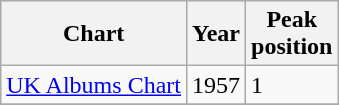<table class="wikitable sortable">
<tr>
<th>Chart</th>
<th>Year</th>
<th>Peak<br>position</th>
</tr>
<tr>
<td align="left"><a href='#'>UK Albums Chart</a></td>
<td align="left">1957</td>
<td align="left">1</td>
</tr>
<tr>
</tr>
</table>
